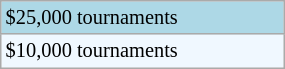<table class="wikitable" style="font-size:85%;" width=15%>
<tr style="background:lightblue;">
<td>$25,000 tournaments</td>
</tr>
<tr style="background:#f0f8ff;">
<td>$10,000 tournaments</td>
</tr>
</table>
